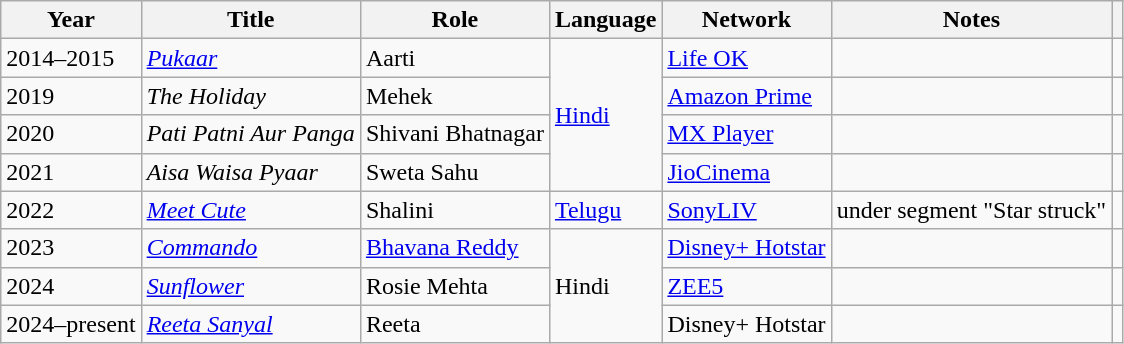<table class="wikitable sortable plainrowheaders">
<tr>
<th>Year</th>
<th>Title</th>
<th>Role</th>
<th>Language</th>
<th>Network</th>
<th>Notes</th>
<th></th>
</tr>
<tr>
<td>2014–2015</td>
<td><em><a href='#'>Pukaar</a></em></td>
<td>Aarti</td>
<td rowspan="4"><a href='#'>Hindi</a></td>
<td><a href='#'>Life OK</a></td>
<td></td>
<td></td>
</tr>
<tr>
<td>2019</td>
<td><em>The Holiday</em></td>
<td>Mehek</td>
<td><a href='#'>Amazon Prime</a></td>
<td></td>
<td></td>
</tr>
<tr>
<td>2020</td>
<td><em>Pati Patni Aur Panga</em></td>
<td>Shivani Bhatnagar</td>
<td><a href='#'>MX Player</a></td>
<td></td>
<td></td>
</tr>
<tr>
<td>2021</td>
<td><em>Aisa Waisa Pyaar</em></td>
<td>Sweta Sahu</td>
<td><a href='#'>JioCinema</a></td>
<td></td>
<td></td>
</tr>
<tr>
<td>2022</td>
<td><em><a href='#'>Meet Cute</a></em></td>
<td>Shalini</td>
<td><a href='#'>Telugu</a></td>
<td><a href='#'>SonyLIV</a></td>
<td>under segment "Star struck"</td>
<td></td>
</tr>
<tr>
<td>2023</td>
<td><em><a href='#'>Commando</a></em></td>
<td><a href='#'>Bhavana Reddy</a></td>
<td rowspan="3">Hindi</td>
<td><a href='#'>Disney+ Hotstar</a></td>
<td></td>
<td></td>
</tr>
<tr>
<td>2024</td>
<td scope="row" style=><em><a href='#'>Sunflower</a></em></td>
<td>Rosie Mehta</td>
<td><a href='#'>ZEE5</a></td>
<td></td>
<td></td>
</tr>
<tr>
<td>2024–present</td>
<td><em><a href='#'>Reeta Sanyal</a></em></td>
<td>Reeta</td>
<td>Disney+ Hotstar</td>
<td></td>
<td></td>
</tr>
</table>
